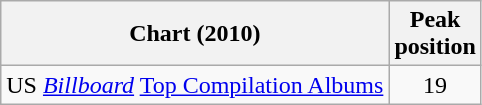<table class="wikitable sortable">
<tr>
<th>Chart (2010)</th>
<th>Peak<br>position</th>
</tr>
<tr>
<td>US <em><a href='#'>Billboard</a></em> <a href='#'>Top Compilation Albums</a></td>
<td align="center">19</td>
</tr>
</table>
